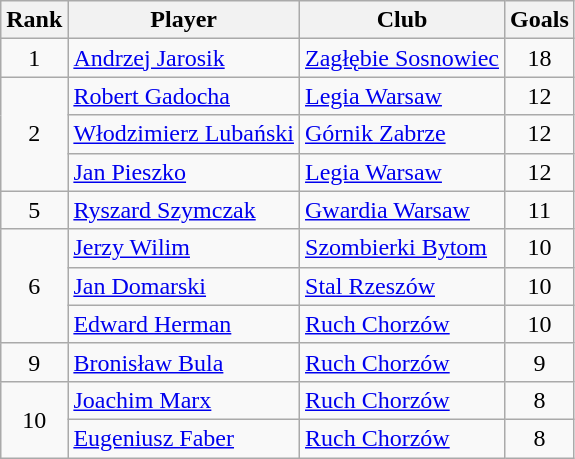<table class="wikitable" style="text-align:center">
<tr>
<th>Rank</th>
<th>Player</th>
<th>Club</th>
<th>Goals</th>
</tr>
<tr>
<td rowspan="1">1</td>
<td align="left"> <a href='#'>Andrzej Jarosik</a></td>
<td align="left"><a href='#'>Zagłębie Sosnowiec</a></td>
<td>18</td>
</tr>
<tr>
<td rowspan="3">2</td>
<td align="left"> <a href='#'>Robert Gadocha</a></td>
<td align="left"><a href='#'>Legia Warsaw</a></td>
<td>12</td>
</tr>
<tr>
<td align="left"> <a href='#'>Włodzimierz Lubański</a></td>
<td align="left"><a href='#'>Górnik Zabrze</a></td>
<td>12</td>
</tr>
<tr>
<td align="left"> <a href='#'>Jan Pieszko</a></td>
<td align="left"><a href='#'>Legia Warsaw</a></td>
<td>12</td>
</tr>
<tr>
<td rowspan="1">5</td>
<td align="left"> <a href='#'>Ryszard Szymczak</a></td>
<td align="left"><a href='#'>Gwardia Warsaw</a></td>
<td>11</td>
</tr>
<tr>
<td rowspan="3">6</td>
<td align="left"> <a href='#'>Jerzy Wilim</a></td>
<td align="left"><a href='#'>Szombierki Bytom</a></td>
<td>10</td>
</tr>
<tr>
<td align="left"> <a href='#'>Jan Domarski</a></td>
<td align="left"><a href='#'>Stal Rzeszów</a></td>
<td>10</td>
</tr>
<tr>
<td align="left"> <a href='#'>Edward Herman</a></td>
<td align="left"><a href='#'>Ruch Chorzów</a></td>
<td>10</td>
</tr>
<tr>
<td rowspan="1">9</td>
<td align="left"> <a href='#'>Bronisław Bula</a></td>
<td align="left"><a href='#'>Ruch Chorzów</a></td>
<td>9</td>
</tr>
<tr>
<td rowspan="2">10</td>
<td align="left"> <a href='#'>Joachim Marx</a></td>
<td align="left"><a href='#'>Ruch Chorzów</a></td>
<td>8</td>
</tr>
<tr>
<td align="left"> <a href='#'>Eugeniusz Faber</a></td>
<td align="left"><a href='#'>Ruch Chorzów</a></td>
<td>8</td>
</tr>
</table>
